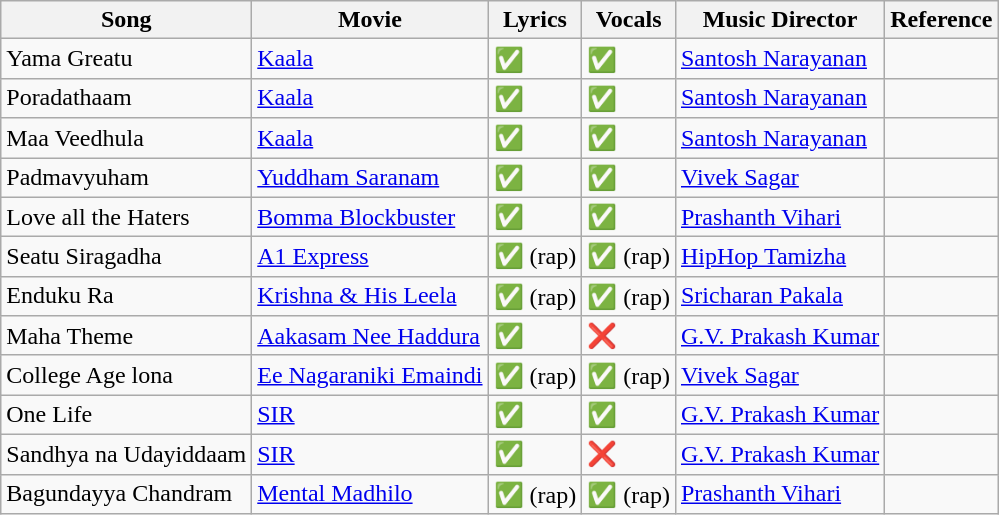<table class="wikitable">
<tr>
<th>Song</th>
<th>Movie</th>
<th>Lyrics</th>
<th>Vocals</th>
<th>Music Director</th>
<th>Reference</th>
</tr>
<tr>
<td>Yama Greatu</td>
<td><a href='#'>Kaala</a></td>
<td>✅</td>
<td>✅</td>
<td><a href='#'>Santosh Narayanan</a></td>
<td></td>
</tr>
<tr>
<td>Poradathaam</td>
<td><a href='#'>Kaala</a></td>
<td>✅</td>
<td>✅</td>
<td><a href='#'>Santosh Narayanan</a></td>
<td></td>
</tr>
<tr>
<td>Maa Veedhula</td>
<td><a href='#'>Kaala</a></td>
<td>✅</td>
<td>✅</td>
<td><a href='#'>Santosh Narayanan</a></td>
<td></td>
</tr>
<tr>
<td>Padmavyuham</td>
<td><a href='#'>Yuddham Saranam</a></td>
<td>✅</td>
<td>✅</td>
<td><a href='#'>Vivek Sagar</a></td>
<td></td>
</tr>
<tr>
<td>Love all the Haters</td>
<td><a href='#'>Bomma Blockbuster</a></td>
<td>✅</td>
<td>✅</td>
<td><a href='#'>Prashanth Vihari</a></td>
<td></td>
</tr>
<tr>
<td>Seatu Siragadha</td>
<td><a href='#'>A1 Express</a></td>
<td>✅ (rap)</td>
<td>✅ (rap)</td>
<td><a href='#'>HipHop Tamizha</a></td>
<td></td>
</tr>
<tr>
<td>Enduku Ra</td>
<td><a href='#'>Krishna & His Leela</a></td>
<td>✅ (rap)</td>
<td>✅ (rap)</td>
<td><a href='#'>Sricharan Pakala</a></td>
<td></td>
</tr>
<tr>
<td>Maha Theme</td>
<td><a href='#'>Aakasam Nee Haddura</a></td>
<td>✅</td>
<td>❌</td>
<td><a href='#'>G.V. Prakash Kumar</a></td>
<td></td>
</tr>
<tr>
<td>College Age lona</td>
<td><a href='#'>Ee Nagaraniki Emaindi</a></td>
<td>✅ (rap)</td>
<td>✅ (rap)</td>
<td><a href='#'>Vivek Sagar</a></td>
<td></td>
</tr>
<tr>
<td>One Life</td>
<td><a href='#'>SIR</a></td>
<td>✅</td>
<td>✅</td>
<td><a href='#'>G.V. Prakash Kumar</a></td>
<td></td>
</tr>
<tr>
<td>Sandhya na Udayiddaam</td>
<td><a href='#'>SIR</a></td>
<td>✅</td>
<td>❌</td>
<td><a href='#'>G.V. Prakash Kumar</a></td>
<td></td>
</tr>
<tr>
<td>Bagundayya Chandram</td>
<td><a href='#'>Mental Madhilo</a></td>
<td>✅ (rap)</td>
<td>✅ (rap)</td>
<td><a href='#'>Prashanth Vihari</a></td>
<td></td>
</tr>
</table>
